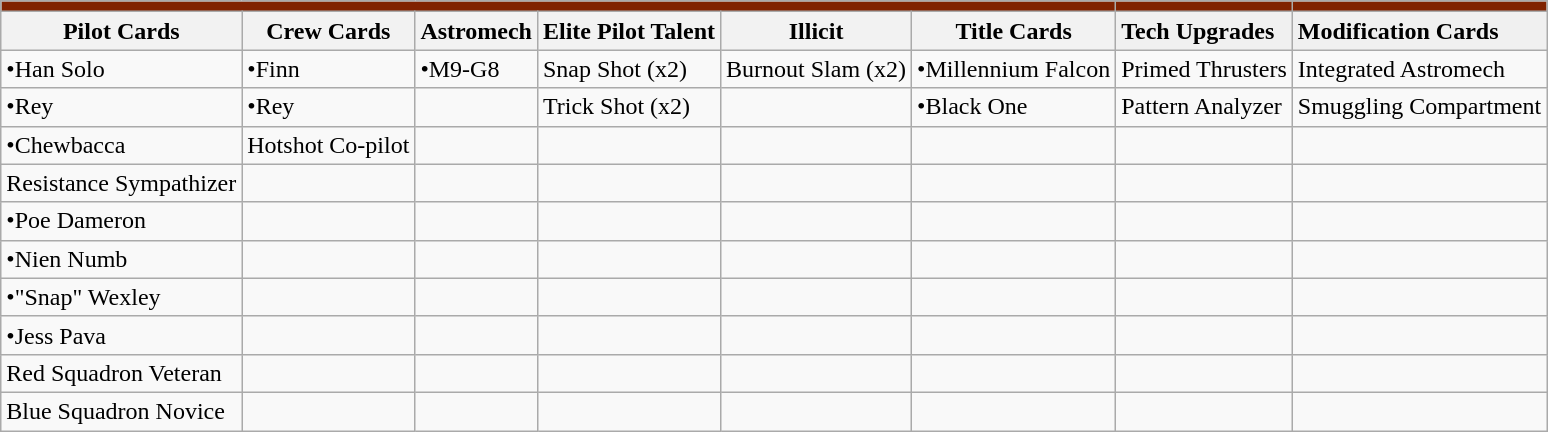<table class="wikitable sortable">
<tr style="background:#802200;">
<td colspan="6"></td>
<td></td>
<td></td>
</tr>
<tr style="background:#f0f0f0;">
<th>Pilot Cards</th>
<th>Crew Cards</th>
<th>Astromech</th>
<th>Elite Pilot Talent</th>
<th>Illicit</th>
<th>Title Cards</th>
<td><strong>Tech Upgrades</strong></td>
<td><strong>Modification Cards</strong></td>
</tr>
<tr>
<td>•Han Solo</td>
<td>•Finn</td>
<td>•M9-G8</td>
<td>Snap Shot (x2)</td>
<td>Burnout Slam (x2)</td>
<td>•Millennium Falcon</td>
<td>Primed Thrusters</td>
<td>Integrated Astromech</td>
</tr>
<tr>
<td>•Rey</td>
<td>•Rey</td>
<td></td>
<td>Trick Shot (x2)</td>
<td></td>
<td>•Black One</td>
<td>Pattern Analyzer</td>
<td>Smuggling Compartment</td>
</tr>
<tr>
<td>•Chewbacca</td>
<td>Hotshot Co-pilot</td>
<td></td>
<td></td>
<td></td>
<td></td>
<td></td>
<td></td>
</tr>
<tr>
<td>Resistance Sympathizer</td>
<td></td>
<td></td>
<td></td>
<td></td>
<td></td>
<td></td>
<td></td>
</tr>
<tr>
<td>•Poe Dameron</td>
<td></td>
<td></td>
<td></td>
<td></td>
<td></td>
<td></td>
<td></td>
</tr>
<tr>
<td>•Nien Numb</td>
<td></td>
<td></td>
<td></td>
<td></td>
<td></td>
<td></td>
<td></td>
</tr>
<tr>
<td>•"Snap" Wexley</td>
<td></td>
<td></td>
<td></td>
<td></td>
<td></td>
<td></td>
<td></td>
</tr>
<tr>
<td>•Jess Pava</td>
<td></td>
<td></td>
<td></td>
<td></td>
<td></td>
<td></td>
<td></td>
</tr>
<tr>
<td>Red Squadron Veteran</td>
<td></td>
<td></td>
<td></td>
<td></td>
<td></td>
<td></td>
<td></td>
</tr>
<tr>
<td>Blue Squadron Novice</td>
<td></td>
<td></td>
<td></td>
<td></td>
<td></td>
<td></td>
<td></td>
</tr>
</table>
